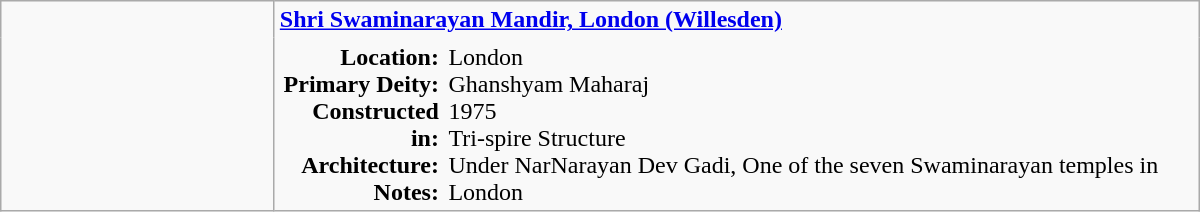<table class="wikitable plain" border="0" width="800">
<tr>
<td align="center" rowspan="4" width="175px"></td>
<td valign="top" colspan=2 style="border:none;"><strong><a href='#'>Shri Swaminarayan Mandir, London (Willesden)</a></strong></td>
</tr>
<tr>
<td valign="top" style="text-align:right; border:none;"><strong>Location:</strong><br><strong>Primary Deity:</strong><br><strong>Constructed in:</strong><br><strong>Architecture:</strong><br><strong>Notes:</strong></td>
<td valign="top" style="border:none;">London <br>Ghanshyam Maharaj <br>1975 <br>Tri-spire Structure <br>Under NarNarayan Dev Gadi, One of the seven Swaminarayan temples in London</td>
</tr>
</table>
